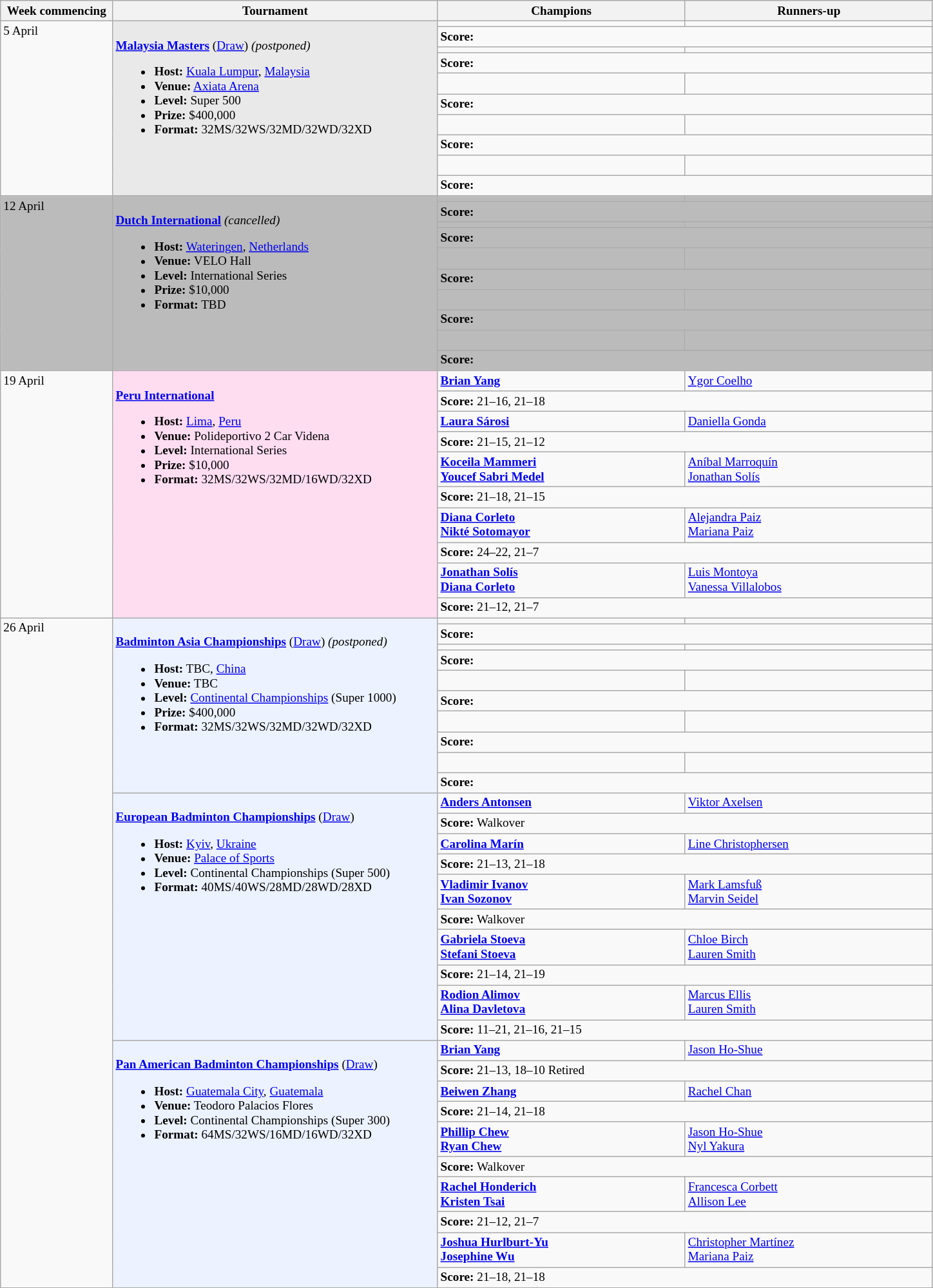<table class="wikitable" style="font-size:80%">
<tr>
<th width="110">Week commencing</th>
<th width="330">Tournament</th>
<th width="250">Champions</th>
<th width="250">Runners-up</th>
</tr>
<tr valign="top">
<td rowspan="10">5 April</td>
<td bgcolor="#E9E9E9" rowspan="10"><br><strong><a href='#'>Malaysia Masters</a></strong> (<a href='#'>Draw</a>) <em>(postponed)</em><ul><li><strong>Host:</strong> <a href='#'>Kuala Lumpur</a>, <a href='#'>Malaysia</a></li><li><strong>Venue:</strong> <a href='#'>Axiata Arena</a></li><li><strong>Level:</strong> Super 500</li><li><strong>Prize:</strong> $400,000</li><li><strong>Format:</strong> 32MS/32WS/32MD/32WD/32XD</li></ul></td>
<td><strong> </strong></td>
<td></td>
</tr>
<tr>
<td colspan="2"><strong>Score:</strong></td>
</tr>
<tr valign="top">
<td><strong> </strong></td>
<td></td>
</tr>
<tr>
<td colspan="2"><strong>Score:</strong></td>
</tr>
<tr valign="top">
<td><strong> <br> </strong></td>
<td> <br></td>
</tr>
<tr>
<td colspan="2"><strong>Score:</strong></td>
</tr>
<tr valign="top">
<td><strong> <br> </strong></td>
<td> <br></td>
</tr>
<tr>
<td colspan="2"><strong>Score:</strong></td>
</tr>
<tr valign="top">
<td><strong> <br> </strong></td>
<td> <br></td>
</tr>
<tr>
<td colspan="2"><strong>Score:</strong></td>
</tr>
<tr valign="top"bgcolor="#BBBBBB">
<td rowspan="10">12 April</td>
<td bgcolor="#BBBBBB" rowspan="10"><br><strong><a href='#'>Dutch International</a></strong> <em>(cancelled)</em><ul><li><strong>Host:</strong> <a href='#'>Wateringen</a>, <a href='#'>Netherlands</a></li><li><strong>Venue:</strong> VELO Hall</li><li><strong>Level:</strong> International Series</li><li><strong>Prize:</strong> $10,000</li><li><strong>Format:</strong> TBD</li></ul></td>
<td><strong> </strong></td>
<td></td>
</tr>
<tr bgcolor="#BBBBBB">
<td colspan="2"><strong>Score:</strong></td>
</tr>
<tr valign="top"bgcolor="#BBBBBB">
<td><strong> </strong></td>
<td></td>
</tr>
<tr bgcolor="#BBBBBB">
<td colspan="2"><strong>Score:</strong></td>
</tr>
<tr valign="top"bgcolor="#BBBBBB">
<td><strong> <br> </strong></td>
<td> <br></td>
</tr>
<tr bgcolor="#BBBBBB">
<td colspan="2"><strong>Score:</strong></td>
</tr>
<tr valign="top"bgcolor="#BBBBBB">
<td><strong> <br> </strong></td>
<td> <br></td>
</tr>
<tr bgcolor="#BBBBBB">
<td colspan="2"><strong>Score:</strong></td>
</tr>
<tr valign="top"bgcolor="#BBBBBB">
<td><strong> <br> </strong></td>
<td> <br></td>
</tr>
<tr bgcolor="#BBBBBB">
<td colspan="2"><strong>Score:</strong></td>
</tr>
<tr valign="top">
<td rowspan="10">19 April</td>
<td bgcolor="#FFDDF1" rowspan="10"><br><strong><a href='#'>Peru International</a></strong><ul><li><strong>Host:</strong> <a href='#'>Lima</a>, <a href='#'>Peru</a></li><li><strong>Venue:</strong> Polideportivo 2 Car Videna</li><li><strong>Level:</strong> International Series</li><li><strong>Prize:</strong> $10,000</li><li><strong>Format:</strong> 32MS/32WS/32MD/16WD/32XD</li></ul></td>
<td><strong> <a href='#'>Brian Yang</a></strong></td>
<td> <a href='#'>Ygor Coelho</a></td>
</tr>
<tr>
<td colspan="2"><strong>Score:</strong> 21–16, 21–18</td>
</tr>
<tr valign="top">
<td><strong> <a href='#'>Laura Sárosi</a></strong></td>
<td> <a href='#'>Daniella Gonda</a></td>
</tr>
<tr>
<td colspan="2"><strong>Score:</strong> 21–15, 21–12</td>
</tr>
<tr valign="top">
<td><strong> <a href='#'>Koceila Mammeri</a> <br>  <a href='#'>Youcef Sabri Medel</a></strong></td>
<td> <a href='#'>Aníbal Marroquín</a> <br> <a href='#'>Jonathan Solís</a></td>
</tr>
<tr>
<td colspan="2"><strong>Score:</strong> 21–18, 21–15</td>
</tr>
<tr valign="top">
<td><strong> <a href='#'>Diana Corleto</a> <br>  <a href='#'>Nikté Sotomayor</a></strong></td>
<td> <a href='#'>Alejandra Paiz</a> <br> <a href='#'>Mariana Paiz</a></td>
</tr>
<tr>
<td colspan="2"><strong>Score:</strong> 24–22, 21–7</td>
</tr>
<tr valign="top">
<td><strong> <a href='#'>Jonathan Solís</a> <br>  <a href='#'>Diana Corleto</a></strong></td>
<td> <a href='#'>Luis Montoya</a> <br> <a href='#'>Vanessa Villalobos</a></td>
</tr>
<tr>
<td colspan="2"><strong>Score:</strong> 21–12, 21–7</td>
</tr>
<tr valign=top>
<td rowspan="30">26 April</td>
<td style="background:#ECF2FF;" rowspan="10"><br><strong><a href='#'>Badminton Asia Championships</a></strong> (<a href='#'>Draw</a>) <em>(postponed)</em><ul><li><strong>Host:</strong> TBC, <a href='#'>China</a></li><li><strong>Venue:</strong> TBC</li><li><strong>Level:</strong> <a href='#'>Continental Championships</a> (Super 1000)</li><li><strong>Prize:</strong> $400,000</li><li><strong>Format:</strong> 32MS/32WS/32MD/32WD/32XD</li></ul></td>
<td><strong> </strong></td>
<td></td>
</tr>
<tr>
<td colspan="2"><strong>Score:</strong></td>
</tr>
<tr valign="top">
<td><strong> </strong></td>
<td></td>
</tr>
<tr>
<td colspan="2"><strong>Score:</strong></td>
</tr>
<tr valign="top">
<td><strong> <br> </strong></td>
<td> <br></td>
</tr>
<tr>
<td colspan="2"><strong>Score:</strong></td>
</tr>
<tr valign="top">
<td><strong> <br> </strong></td>
<td> <br></td>
</tr>
<tr>
<td colspan="2"><strong>Score:</strong></td>
</tr>
<tr valign="top">
<td><strong> <br> </strong></td>
<td> <br></td>
</tr>
<tr>
<td colspan="2"><strong>Score:</strong></td>
</tr>
<tr valign="top">
<td style="background:#ECF2FF;" rowspan="10"><br><strong><a href='#'>European Badminton Championships</a></strong> (<a href='#'>Draw</a>)<ul><li><strong>Host:</strong> <a href='#'>Kyiv</a>, <a href='#'>Ukraine</a></li><li><strong>Venue:</strong> <a href='#'>Palace of Sports</a></li><li><strong>Level:</strong> Continental Championships (Super 500)</li><li><strong>Format:</strong> 40MS/40WS/28MD/28WD/28XD</li></ul></td>
<td><strong> <a href='#'>Anders Antonsen</a></strong></td>
<td> <a href='#'>Viktor Axelsen</a></td>
</tr>
<tr>
<td colspan="2"><strong>Score:</strong> Walkover</td>
</tr>
<tr valign="top">
<td><strong> <a href='#'>Carolina Marín</a></strong></td>
<td> <a href='#'>Line Christophersen</a></td>
</tr>
<tr>
<td colspan="2"><strong>Score:</strong> 21–13, 21–18</td>
</tr>
<tr valign="top">
<td><strong> <a href='#'>Vladimir Ivanov</a> <br>  <a href='#'>Ivan Sozonov</a></strong></td>
<td> <a href='#'>Mark Lamsfuß</a> <br> <a href='#'>Marvin Seidel</a></td>
</tr>
<tr>
<td colspan="2"><strong>Score:</strong> Walkover</td>
</tr>
<tr valign="top">
<td><strong> <a href='#'>Gabriela Stoeva</a><br> <a href='#'>Stefani Stoeva</a></strong></td>
<td> <a href='#'>Chloe Birch</a><br> <a href='#'>Lauren Smith</a></td>
</tr>
<tr>
<td colspan="2"><strong>Score:</strong> 21–14, 21–19</td>
</tr>
<tr valign="top">
<td><strong> <a href='#'>Rodion Alimov</a> <br> <a href='#'>Alina Davletova</a></strong></td>
<td> <a href='#'>Marcus Ellis</a> <br> <a href='#'>Lauren Smith</a></td>
</tr>
<tr>
<td colspan="2"><strong>Score:</strong> 11–21, 21–16, 21–15</td>
</tr>
<tr valign=top>
<td style="background:#ECF2FF;" rowspan="10"><br><strong><a href='#'>Pan American Badminton Championships</a></strong> (<a href='#'>Draw</a>)<ul><li><strong>Host:</strong> <a href='#'>Guatemala City</a>, <a href='#'>Guatemala</a></li><li><strong>Venue:</strong> Teodoro Palacios Flores</li><li><strong>Level:</strong> Continental Championships (Super 300)</li><li><strong>Format:</strong> 64MS/32WS/16MD/16WD/32XD</li></ul></td>
<td><strong> <a href='#'>Brian Yang</a></strong></td>
<td> <a href='#'>Jason Ho-Shue</a></td>
</tr>
<tr>
<td colspan="2"><strong>Score:</strong> 21–13, 18–10 Retired</td>
</tr>
<tr valign="top">
<td><strong> <a href='#'>Beiwen Zhang</a></strong></td>
<td> <a href='#'>Rachel Chan</a></td>
</tr>
<tr>
<td colspan="2"><strong>Score:</strong> 21–14, 21–18</td>
</tr>
<tr valign="top">
<td><strong> <a href='#'>Phillip Chew</a> <br> <a href='#'>Ryan Chew</a></strong></td>
<td> <a href='#'>Jason Ho-Shue</a> <br> <a href='#'>Nyl Yakura</a></td>
</tr>
<tr>
<td colspan="2"><strong>Score:</strong> Walkover</td>
</tr>
<tr valign="top">
<td><strong> <a href='#'>Rachel Honderich</a> <br> <a href='#'>Kristen Tsai</a></strong></td>
<td> <a href='#'>Francesca Corbett</a> <br> <a href='#'>Allison Lee</a></td>
</tr>
<tr>
<td colspan="2"><strong>Score:</strong> 21–12, 21–7</td>
</tr>
<tr valign="top">
<td><strong> <a href='#'>Joshua Hurlburt-Yu</a> <br> <a href='#'>Josephine Wu</a></strong></td>
<td> <a href='#'>Christopher Martínez</a> <br> <a href='#'>Mariana Paiz</a></td>
</tr>
<tr>
<td colspan="2"><strong>Score:</strong> 21–18, 21–18</td>
</tr>
</table>
